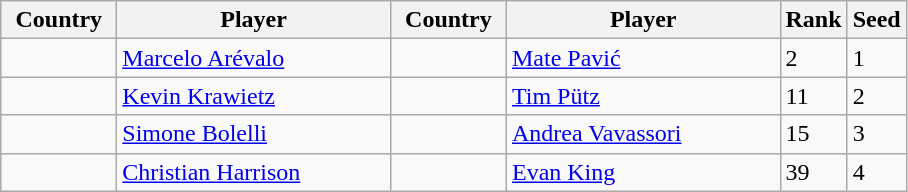<table class="wikitable">
<tr>
<th width="70">Country</th>
<th width="175">Player</th>
<th width="70">Country</th>
<th width="175">Player</th>
<th>Rank</th>
<th>Seed</th>
</tr>
<tr>
<td></td>
<td><a href='#'>Marcelo Arévalo</a></td>
<td></td>
<td><a href='#'>Mate Pavić</a></td>
<td>2</td>
<td>1</td>
</tr>
<tr>
<td></td>
<td><a href='#'>Kevin Krawietz</a></td>
<td></td>
<td><a href='#'>Tim Pütz</a></td>
<td>11</td>
<td>2</td>
</tr>
<tr>
<td></td>
<td><a href='#'>Simone Bolelli</a></td>
<td></td>
<td><a href='#'>Andrea Vavassori</a></td>
<td>15</td>
<td>3</td>
</tr>
<tr>
<td></td>
<td><a href='#'>Christian Harrison</a></td>
<td></td>
<td><a href='#'>Evan King</a></td>
<td>39</td>
<td>4</td>
</tr>
</table>
